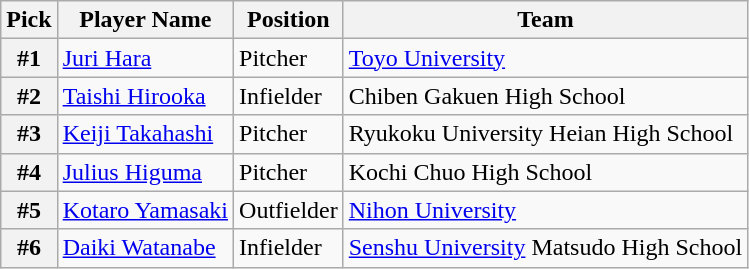<table class="wikitable">
<tr>
<th>Pick</th>
<th>Player Name</th>
<th>Position</th>
<th>Team</th>
</tr>
<tr>
<th>#1</th>
<td><a href='#'>Juri Hara</a></td>
<td>Pitcher</td>
<td><a href='#'>Toyo University</a></td>
</tr>
<tr>
<th>#2</th>
<td><a href='#'>Taishi Hirooka</a></td>
<td>Infielder</td>
<td>Chiben Gakuen High School</td>
</tr>
<tr>
<th>#3</th>
<td><a href='#'>Keiji Takahashi</a></td>
<td>Pitcher</td>
<td>Ryukoku University Heian High School</td>
</tr>
<tr>
<th>#4</th>
<td><a href='#'>Julius Higuma</a></td>
<td>Pitcher</td>
<td>Kochi Chuo High School</td>
</tr>
<tr>
<th>#5</th>
<td><a href='#'>Kotaro Yamasaki</a></td>
<td>Outfielder</td>
<td><a href='#'>Nihon University</a></td>
</tr>
<tr>
<th>#6</th>
<td><a href='#'>Daiki Watanabe</a></td>
<td>Infielder</td>
<td><a href='#'>Senshu University</a> Matsudo High School</td>
</tr>
</table>
